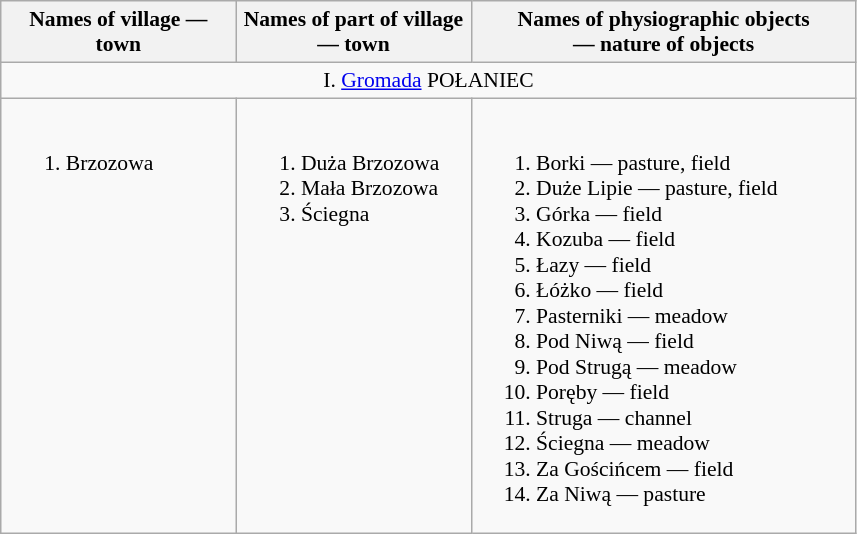<table class="wikitable" style="text-align:center; font-size:90%" |>
<tr>
<th width="150px">Names of village — town</th>
<th width="150px">Names of part of village<br> — town</th>
<th width="250px">Names of physiographic objects<br> — nature of objects</th>
</tr>
<tr>
<td colspan = "3">I. <a href='#'>Gromada</a> POŁANIEC</td>
</tr>
<tr>
<td valign = "top" style="text-align:left"><br><ol><li>Brzozowa</li></ol></td>
<td valign = "top" style="text-align:left"><br><ol><li>Duża Brzozowa</li><li>Mała Brzozowa</li><li>Ściegna</li></ol></td>
<td valign = "top" style="text-align:left"><br><ol><li>Borki — pasture, field</li><li>Duże Lipie — pasture, field</li><li>Górka — field</li><li>Kozuba — field</li><li>Łazy — field</li><li>Łóżko — field</li><li>Pasterniki — meadow</li><li>Pod Niwą — field</li><li>Pod Strugą — meadow</li><li>Poręby — field</li><li>Struga — channel</li><li>Ściegna — meadow</li><li>Za Gościńcem — field</li><li>Za Niwą — pasture</li></ol></td>
</tr>
</table>
